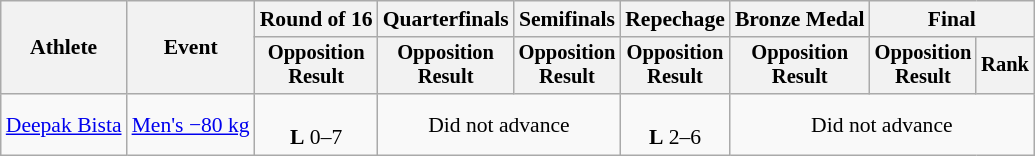<table class="wikitable" style="font-size:90%">
<tr>
<th rowspan="2">Athlete</th>
<th rowspan="2">Event</th>
<th>Round of 16</th>
<th>Quarterfinals</th>
<th>Semifinals</th>
<th>Repechage</th>
<th>Bronze Medal</th>
<th colspan=2>Final</th>
</tr>
<tr style="font-size:95%">
<th>Opposition<br>Result</th>
<th>Opposition<br>Result</th>
<th>Opposition<br>Result</th>
<th>Opposition<br>Result</th>
<th>Opposition<br>Result</th>
<th>Opposition<br>Result</th>
<th>Rank</th>
</tr>
<tr align=center>
<td align=left><a href='#'>Deepak Bista</a></td>
<td align=left><a href='#'>Men's −80 kg</a></td>
<td><br><strong>L</strong> 0–7</td>
<td colspan=2>Did not advance</td>
<td><br><strong>L</strong> 2–6</td>
<td colspan=3>Did not advance</td>
</tr>
</table>
